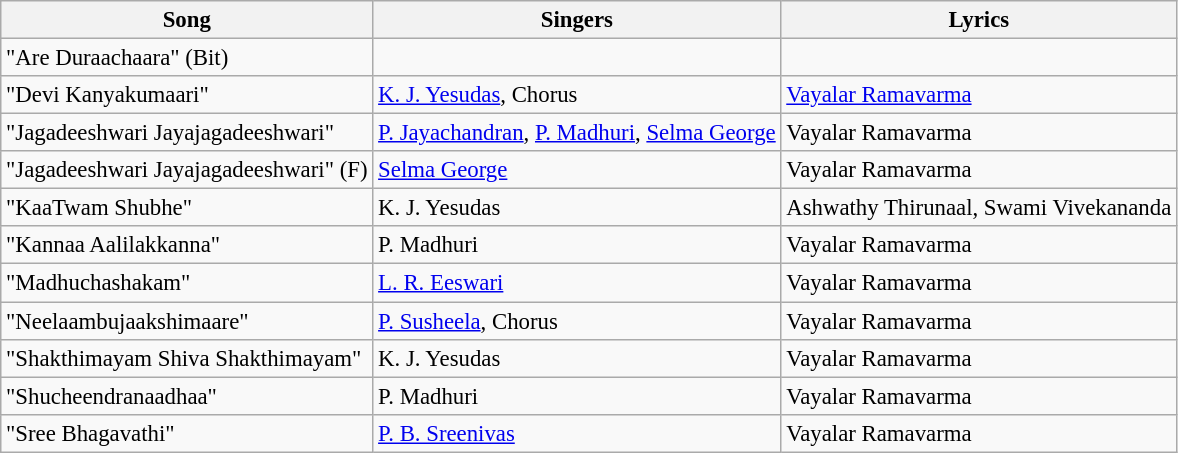<table class="wikitable" style="font-size:95%;">
<tr>
<th>Song</th>
<th>Singers</th>
<th>Lyrics</th>
</tr>
<tr>
<td>"Are Duraachaara" (Bit)</td>
<td></td>
<td></td>
</tr>
<tr>
<td>"Devi Kanyakumaari"</td>
<td><a href='#'>K. J. Yesudas</a>, Chorus</td>
<td><a href='#'>Vayalar Ramavarma</a></td>
</tr>
<tr>
<td>"Jagadeeshwari Jayajagadeeshwari"</td>
<td><a href='#'>P. Jayachandran</a>, <a href='#'>P. Madhuri</a>, <a href='#'>Selma George</a></td>
<td>Vayalar Ramavarma</td>
</tr>
<tr>
<td>"Jagadeeshwari Jayajagadeeshwari" (F)</td>
<td><a href='#'>Selma George</a></td>
<td>Vayalar Ramavarma</td>
</tr>
<tr>
<td>"KaaTwam Shubhe"</td>
<td>K. J. Yesudas</td>
<td>Ashwathy Thirunaal, Swami Vivekananda</td>
</tr>
<tr>
<td>"Kannaa Aalilakkanna"</td>
<td>P. Madhuri</td>
<td>Vayalar Ramavarma</td>
</tr>
<tr>
<td>"Madhuchashakam"</td>
<td><a href='#'>L. R. Eeswari</a></td>
<td>Vayalar Ramavarma</td>
</tr>
<tr>
<td>"Neelaambujaakshimaare"</td>
<td><a href='#'>P. Susheela</a>, Chorus</td>
<td>Vayalar Ramavarma</td>
</tr>
<tr>
<td>"Shakthimayam Shiva Shakthimayam"</td>
<td>K. J. Yesudas</td>
<td>Vayalar Ramavarma</td>
</tr>
<tr>
<td>"Shucheendranaadhaa"</td>
<td>P. Madhuri</td>
<td>Vayalar Ramavarma</td>
</tr>
<tr>
<td>"Sree Bhagavathi"</td>
<td><a href='#'>P. B. Sreenivas</a></td>
<td>Vayalar Ramavarma</td>
</tr>
</table>
